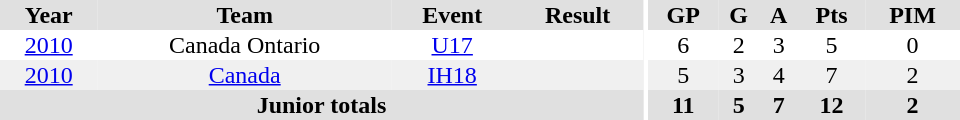<table border="0" cellpadding="1" cellspacing="0" ID="Table3" style="text-align:center; width:40em">
<tr ALIGN="center" bgcolor="#e0e0e0">
<th>Year</th>
<th>Team</th>
<th>Event</th>
<th>Result</th>
<th rowspan="99" bgcolor="#ffffff"></th>
<th>GP</th>
<th>G</th>
<th>A</th>
<th>Pts</th>
<th>PIM</th>
</tr>
<tr>
<td><a href='#'>2010</a></td>
<td>Canada Ontario</td>
<td><a href='#'>U17</a></td>
<td></td>
<td>6</td>
<td>2</td>
<td>3</td>
<td>5</td>
<td>0</td>
</tr>
<tr bgcolor="#f0f0f0">
<td><a href='#'>2010</a></td>
<td><a href='#'>Canada</a></td>
<td><a href='#'>IH18</a></td>
<td></td>
<td>5</td>
<td>3</td>
<td>4</td>
<td>7</td>
<td>2</td>
</tr>
<tr bgcolor="#e0e0e0">
<th colspan="4">Junior totals</th>
<th>11</th>
<th>5</th>
<th>7</th>
<th>12</th>
<th>2</th>
</tr>
</table>
